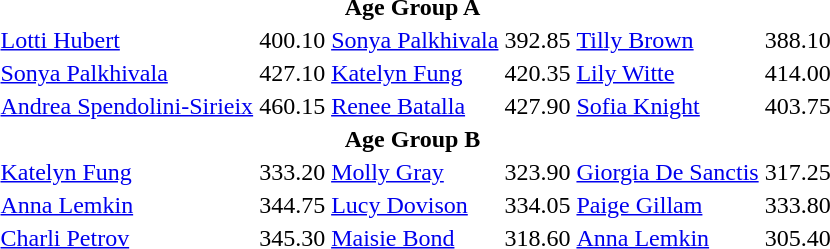<table>
<tr>
<th colspan=7>Age Group A</th>
</tr>
<tr>
<td></td>
<td><a href='#'>Lotti Hubert</a><br></td>
<td>400.10</td>
<td><a href='#'>Sonya Palkhivala</a><br></td>
<td>392.85</td>
<td><a href='#'>Tilly Brown</a><br></td>
<td>388.10</td>
</tr>
<tr>
<td></td>
<td><a href='#'>Sonya Palkhivala</a><br></td>
<td>427.10</td>
<td><a href='#'>Katelyn Fung</a><br></td>
<td>420.35</td>
<td><a href='#'>Lily Witte</a><br></td>
<td>414.00</td>
</tr>
<tr>
<td></td>
<td><a href='#'>Andrea Spendolini-Sirieix</a><br></td>
<td>460.15</td>
<td><a href='#'>Renee Batalla</a><br></td>
<td>427.90</td>
<td><a href='#'>Sofia Knight</a><br></td>
<td>403.75</td>
</tr>
<tr>
<th colspan=7>Age Group B</th>
</tr>
<tr>
<td></td>
<td><a href='#'>Katelyn Fung</a><br></td>
<td>333.20</td>
<td><a href='#'>Molly Gray</a><br></td>
<td>323.90</td>
<td><a href='#'>Giorgia De Sanctis</a><br></td>
<td>317.25</td>
</tr>
<tr>
<td></td>
<td><a href='#'>Anna Lemkin</a><br></td>
<td>344.75</td>
<td><a href='#'>Lucy Dovison</a><br></td>
<td>334.05</td>
<td><a href='#'>Paige Gillam</a><br></td>
<td>333.80</td>
</tr>
<tr>
<td></td>
<td><a href='#'>Charli Petrov</a><br></td>
<td>345.30</td>
<td><a href='#'>Maisie Bond</a><br></td>
<td>318.60</td>
<td><a href='#'>Anna Lemkin</a><br></td>
<td>305.40</td>
</tr>
</table>
